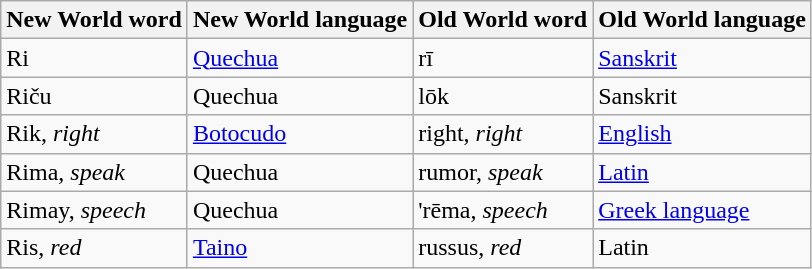<table class="wikitable">
<tr>
<th>New World word</th>
<th>New World language</th>
<th>Old World word</th>
<th>Old World language</th>
</tr>
<tr>
<td>Ri</td>
<td><a href='#'>Quechua</a></td>
<td>rī</td>
<td><a href='#'>Sanskrit</a></td>
</tr>
<tr>
<td>Riču</td>
<td>Quechua</td>
<td>lōk</td>
<td>Sanskrit</td>
</tr>
<tr>
<td>Rik, <em>right</em></td>
<td><a href='#'>Botocudo</a></td>
<td>right, <em>right</em></td>
<td><a href='#'>English</a></td>
</tr>
<tr>
<td>Rima, <em>speak</em></td>
<td>Quechua</td>
<td>rumor, <em>speak</em></td>
<td><a href='#'>Latin</a></td>
</tr>
<tr>
<td>Rimay, <em>speech</em></td>
<td>Quechua</td>
<td>'rēma, <em>speech</em></td>
<td><a href='#'>Greek language</a></td>
</tr>
<tr>
<td>Ris, <em>red</em></td>
<td><a href='#'>Taino</a></td>
<td>russus, <em>red</em></td>
<td>Latin</td>
</tr>
</table>
